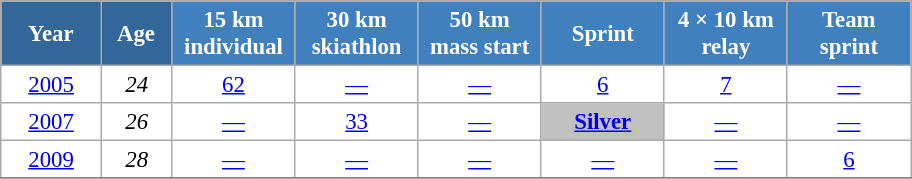<table class="wikitable" style="font-size:95%; text-align:center; border:grey solid 1px; border-collapse:collapse; background:#ffffff;">
<tr>
<th style="background-color:#369; color:white; width:60px;"> Year </th>
<th style="background-color:#369; color:white; width:40px;"> Age </th>
<th style="background-color:#4180be; color:white; width:75px;"> 15 km <br> individual </th>
<th style="background-color:#4180be; color:white; width:75px;"> 30 km <br> skiathlon </th>
<th style="background-color:#4180be; color:white; width:75px;"> 50 km <br> mass start </th>
<th style="background-color:#4180be; color:white; width:75px;"> Sprint </th>
<th style="background-color:#4180be; color:white; width:75px;"> 4 × 10 km <br> relay </th>
<th style="background-color:#4180be; color:white; width:75px;"> Team <br> sprint </th>
</tr>
<tr>
<td><a href='#'>2005</a></td>
<td><em>24</em></td>
<td><a href='#'>62</a></td>
<td><a href='#'>—</a></td>
<td><a href='#'>—</a></td>
<td><a href='#'>6</a></td>
<td><a href='#'>7</a></td>
<td><a href='#'>—</a></td>
</tr>
<tr>
<td><a href='#'>2007</a></td>
<td><em>26</em></td>
<td><a href='#'>—</a></td>
<td><a href='#'>33</a></td>
<td><a href='#'>—</a></td>
<td style="background:silver;"><a href='#'><strong>Silver</strong></a></td>
<td><a href='#'>—</a></td>
<td><a href='#'>—</a></td>
</tr>
<tr>
<td><a href='#'>2009</a></td>
<td><em>28</em></td>
<td><a href='#'>—</a></td>
<td><a href='#'>—</a></td>
<td><a href='#'>—</a></td>
<td><a href='#'>—</a></td>
<td><a href='#'>—</a></td>
<td><a href='#'>6</a></td>
</tr>
<tr>
</tr>
</table>
